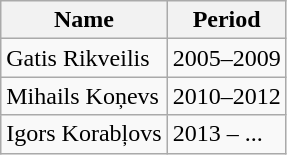<table class="wikitable">
<tr>
<th>Name</th>
<th>Period</th>
</tr>
<tr>
<td> Gatis Rikveilis</td>
<td>2005–2009</td>
</tr>
<tr>
<td> Mihails Koņevs</td>
<td>2010–2012</td>
</tr>
<tr>
<td> Igors Korabļovs</td>
<td>2013 – ...</td>
</tr>
</table>
